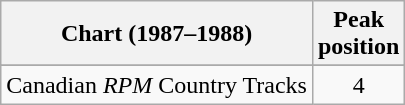<table class="wikitable sortable">
<tr>
<th align="left">Chart (1987–1988)</th>
<th align="center">Peak<br>position</th>
</tr>
<tr>
</tr>
<tr>
<td align="left">Canadian <em>RPM</em> Country Tracks</td>
<td align="center">4</td>
</tr>
</table>
